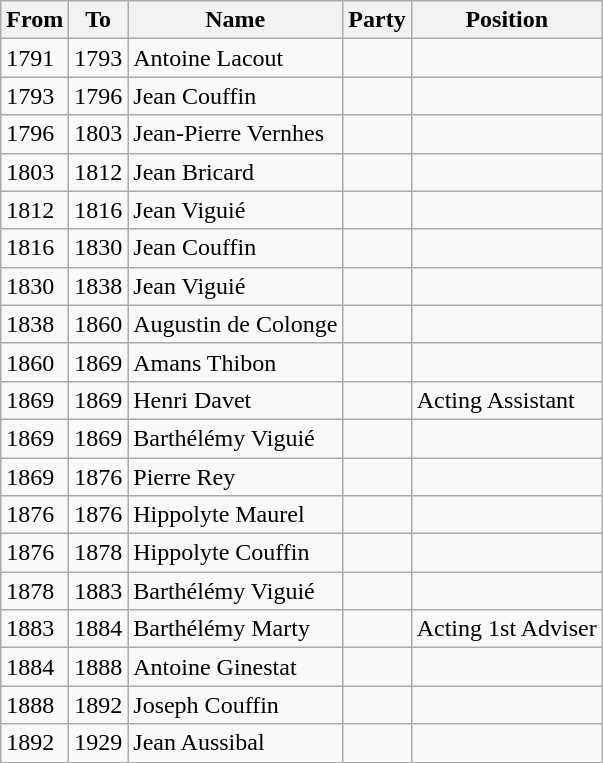<table class="wikitable">
<tr>
<th>From</th>
<th>To</th>
<th>Name</th>
<th>Party</th>
<th>Position</th>
</tr>
<tr>
<td>1791</td>
<td>1793</td>
<td>Antoine Lacout</td>
<td></td>
<td></td>
</tr>
<tr>
<td>1793</td>
<td>1796</td>
<td>Jean Couffin</td>
<td></td>
<td></td>
</tr>
<tr>
<td>1796</td>
<td>1803</td>
<td>Jean-Pierre Vernhes</td>
<td></td>
<td></td>
</tr>
<tr>
<td>1803</td>
<td>1812</td>
<td>Jean Bricard</td>
<td></td>
<td></td>
</tr>
<tr>
<td>1812</td>
<td>1816</td>
<td>Jean Viguié</td>
<td></td>
<td></td>
</tr>
<tr>
<td>1816</td>
<td>1830</td>
<td>Jean Couffin</td>
<td></td>
<td></td>
</tr>
<tr>
<td>1830</td>
<td>1838</td>
<td>Jean Viguié</td>
<td></td>
<td></td>
</tr>
<tr>
<td>1838</td>
<td>1860</td>
<td>Augustin de Colonge</td>
<td></td>
<td></td>
</tr>
<tr>
<td>1860</td>
<td>1869</td>
<td>Amans Thibon</td>
<td></td>
<td></td>
</tr>
<tr>
<td>1869</td>
<td>1869</td>
<td>Henri Davet</td>
<td></td>
<td>Acting Assistant</td>
</tr>
<tr>
<td>1869</td>
<td>1869</td>
<td>Barthélémy Viguié</td>
<td></td>
<td></td>
</tr>
<tr>
<td>1869</td>
<td>1876</td>
<td>Pierre Rey</td>
<td></td>
<td></td>
</tr>
<tr>
<td>1876</td>
<td>1876</td>
<td>Hippolyte Maurel</td>
<td></td>
<td></td>
</tr>
<tr>
<td>1876</td>
<td>1878</td>
<td>Hippolyte Couffin</td>
<td></td>
<td></td>
</tr>
<tr>
<td>1878</td>
<td>1883</td>
<td>Barthélémy Viguié</td>
<td></td>
<td></td>
</tr>
<tr>
<td>1883</td>
<td>1884</td>
<td>Barthélémy Marty</td>
<td></td>
<td>Acting 1st Adviser</td>
</tr>
<tr>
<td>1884</td>
<td>1888</td>
<td>Antoine Ginestat</td>
<td></td>
<td></td>
</tr>
<tr>
<td>1888</td>
<td>1892</td>
<td>Joseph Couffin</td>
<td></td>
<td></td>
</tr>
<tr>
<td>1892</td>
<td>1929</td>
<td>Jean Aussibal</td>
<td></td>
<td></td>
</tr>
</table>
